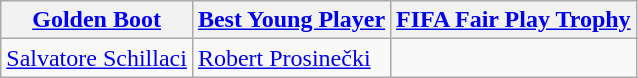<table class="wikitable">
<tr>
<th><a href='#'>Golden Boot</a></th>
<th><a href='#'>Best Young Player</a></th>
<th><a href='#'>FIFA Fair Play Trophy</a></th>
</tr>
<tr>
<td> <a href='#'>Salvatore Schillaci</a></td>
<td> <a href='#'>Robert Prosinečki</a></td>
<td></td>
</tr>
</table>
